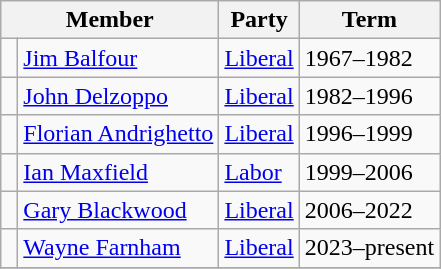<table class="wikitable">
<tr>
<th colspan="2">Member</th>
<th>Party</th>
<th>Term</th>
</tr>
<tr>
<td> </td>
<td><a href='#'>Jim Balfour</a></td>
<td><a href='#'>Liberal</a></td>
<td>1967–1982</td>
</tr>
<tr>
<td> </td>
<td><a href='#'>John Delzoppo</a></td>
<td><a href='#'>Liberal</a></td>
<td>1982–1996</td>
</tr>
<tr>
<td> </td>
<td><a href='#'>Florian Andrighetto</a></td>
<td><a href='#'>Liberal</a></td>
<td>1996–1999</td>
</tr>
<tr>
<td> </td>
<td><a href='#'>Ian Maxfield</a></td>
<td><a href='#'>Labor</a></td>
<td>1999–2006</td>
</tr>
<tr>
<td> </td>
<td><a href='#'>Gary Blackwood</a></td>
<td><a href='#'>Liberal</a></td>
<td>2006–2022</td>
</tr>
<tr>
<td> </td>
<td><a href='#'>Wayne Farnham</a></td>
<td><a href='#'>Liberal</a></td>
<td>2023–present</td>
</tr>
<tr>
</tr>
</table>
